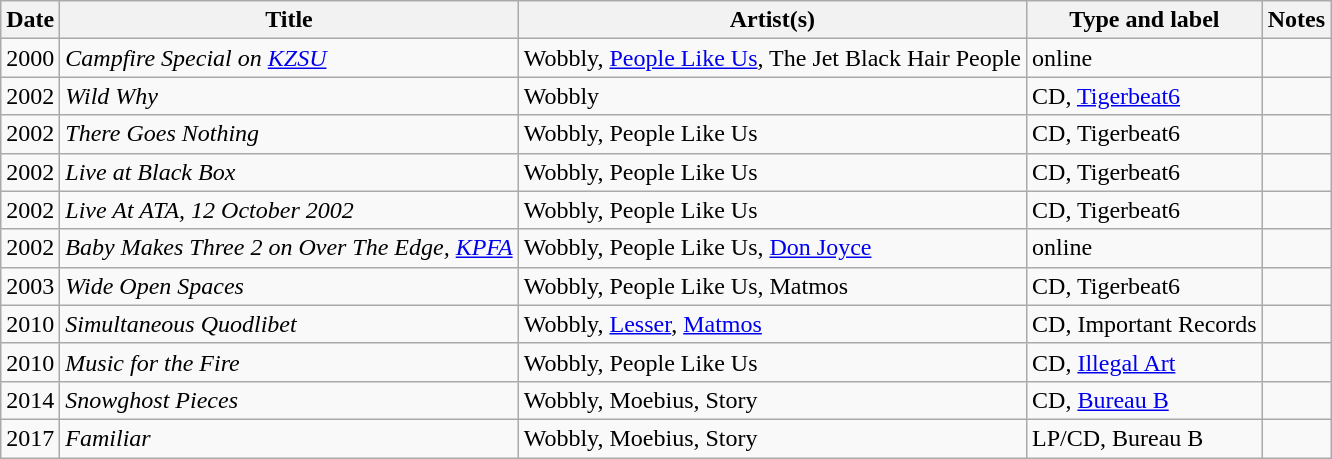<table class="wikitable sortable">
<tr>
<th>Date</th>
<th>Title</th>
<th>Artist(s)</th>
<th>Type and label</th>
<th>Notes</th>
</tr>
<tr>
<td>2000</td>
<td><em>Campfire Special on <a href='#'>KZSU</a></em></td>
<td>Wobbly, <a href='#'>People Like Us</a>, The Jet Black Hair People</td>
<td>online</td>
<td></td>
</tr>
<tr>
<td>2002</td>
<td><em>Wild Why</em></td>
<td>Wobbly</td>
<td>CD, <a href='#'>Tigerbeat6</a></td>
<td></td>
</tr>
<tr>
<td>2002</td>
<td><em>There Goes Nothing</em></td>
<td>Wobbly, People Like Us</td>
<td>CD, Tigerbeat6</td>
<td></td>
</tr>
<tr>
<td>2002</td>
<td><em>Live at Black Box</em></td>
<td>Wobbly, People Like Us</td>
<td>CD, Tigerbeat6</td>
<td></td>
</tr>
<tr>
<td>2002</td>
<td><em>Live At ATA, 12 October 2002</em></td>
<td>Wobbly, People Like Us</td>
<td>CD, Tigerbeat6</td>
<td></td>
</tr>
<tr>
<td>2002</td>
<td><em>Baby Makes Three 2 on Over The Edge, <a href='#'>KPFA</a></em></td>
<td>Wobbly, People Like Us, <a href='#'>Don Joyce</a></td>
<td>online</td>
<td></td>
</tr>
<tr>
<td>2003</td>
<td><em>Wide Open Spaces</em></td>
<td>Wobbly, People Like Us, Matmos</td>
<td>CD, Tigerbeat6</td>
<td></td>
</tr>
<tr>
<td>2010</td>
<td><em>Simultaneous Quodlibet</em></td>
<td>Wobbly, <a href='#'>Lesser</a>, <a href='#'>Matmos</a></td>
<td>CD, Important Records</td>
<td></td>
</tr>
<tr>
<td>2010</td>
<td><em>Music for the Fire</em></td>
<td>Wobbly, People Like Us</td>
<td>CD, <a href='#'>Illegal Art</a></td>
<td></td>
</tr>
<tr>
<td>2014</td>
<td><em>Snowghost Pieces</em></td>
<td>Wobbly, Moebius, Story</td>
<td>CD, <a href='#'>Bureau B</a></td>
<td></td>
</tr>
<tr>
<td>2017</td>
<td><em>Familiar</em></td>
<td>Wobbly, Moebius, Story</td>
<td>LP/CD, Bureau B</td>
<td></td>
</tr>
</table>
